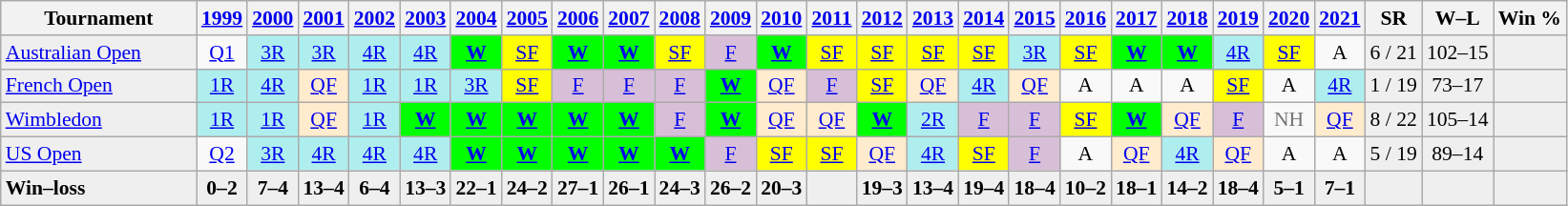<table class="wikitable nowrap" style=text-align:center;font-size:90%>
<tr>
<th width="130">Tournament</th>
<th><a href='#'>1999</a></th>
<th><a href='#'>2000</a></th>
<th><a href='#'>2001</a></th>
<th><a href='#'>2002</a></th>
<th><a href='#'>2003</a></th>
<th><a href='#'>2004</a></th>
<th><a href='#'>2005</a></th>
<th><a href='#'>2006</a></th>
<th><a href='#'>2007</a></th>
<th><a href='#'>2008</a></th>
<th><a href='#'>2009</a></th>
<th><a href='#'>2010</a></th>
<th><a href='#'>2011</a></th>
<th><a href='#'>2012</a></th>
<th><a href='#'>2013</a></th>
<th><a href='#'>2014</a></th>
<th><a href='#'>2015</a></th>
<th><a href='#'>2016</a></th>
<th><a href='#'>2017</a></th>
<th><a href='#'>2018</a></th>
<th><a href='#'>2019</a></th>
<th><a href='#'>2020</a></th>
<th><a href='#'>2021</a></th>
<th>SR</th>
<th>W–L</th>
<th>Win %</th>
</tr>
<tr>
<td style="background:#efefef;text-align:left;"><a href='#'>Australian Open</a></td>
<td><a href='#'>Q1</a></td>
<td style=background:#afeeee><a href='#'>3R</a></td>
<td style=background:#afeeee><a href='#'>3R</a></td>
<td style=background:#afeeee><a href='#'>4R</a></td>
<td style=background:#afeeee><a href='#'>4R</a></td>
<td style=background:lime><a href='#'><strong>W</strong></a></td>
<td style=background:yellow><a href='#'>SF</a></td>
<td style=background:lime><a href='#'><strong>W</strong></a></td>
<td style=background:lime><a href='#'><strong>W</strong></a></td>
<td style=background:yellow><a href='#'>SF</a></td>
<td style=background:thistle><a href='#'>F</a></td>
<td style=background:lime><a href='#'><strong>W</strong></a></td>
<td style=background:yellow><a href='#'>SF</a></td>
<td style=background:yellow><a href='#'>SF</a></td>
<td style=background:yellow><a href='#'>SF</a></td>
<td style=background:yellow><a href='#'>SF</a></td>
<td style=background:#afeeee><a href='#'>3R</a></td>
<td style=background:yellow><a href='#'>SF</a></td>
<td style=background:lime><a href='#'><strong>W</strong></a></td>
<td style=background:lime><a href='#'><strong>W</strong></a></td>
<td style=background:#afeeee><a href='#'>4R</a></td>
<td style=background:yellow><a href='#'>SF</a></td>
<td>A</td>
<td style=background:#efefef>6 / 21</td>
<td style=background:#efefef>102–15</td>
<td style=background:#efefef></td>
</tr>
<tr>
<td style="background:#efefef;text-align:left;"><a href='#'>French Open</a></td>
<td style=background:#afeeee><a href='#'>1R</a></td>
<td style=background:#afeeee><a href='#'>4R</a></td>
<td style=background:#ffebcd><a href='#'>QF</a></td>
<td style=background:#afeeee><a href='#'>1R</a></td>
<td style=background:#afeeee><a href='#'>1R</a></td>
<td style=background:#afeeee><a href='#'>3R</a></td>
<td style=background:yellow><a href='#'>SF</a></td>
<td style=background:thistle><a href='#'>F</a></td>
<td style=background:thistle><a href='#'>F</a></td>
<td style=background:thistle><a href='#'>F</a></td>
<td style=background:lime><a href='#'><strong>W</strong></a></td>
<td style=background:#ffebcd><a href='#'>QF</a></td>
<td style=background:thistle><a href='#'>F</a></td>
<td style=background:yellow><a href='#'>SF</a></td>
<td style=background:#ffebcd><a href='#'>QF</a></td>
<td style=background:#afeeee><a href='#'>4R</a></td>
<td style=background:#ffebcd><a href='#'>QF</a></td>
<td>A</td>
<td>A</td>
<td>A</td>
<td style=background:yellow><a href='#'>SF</a></td>
<td>A</td>
<td style=background:#afeeee><a href='#'>4R</a></td>
<td style=background:#efefef>1 / 19</td>
<td style=background:#efefef>73–17</td>
<td style=background:#efefef></td>
</tr>
<tr>
<td style="background:#efefef;text-align:left;"><a href='#'>Wimbledon</a></td>
<td style=background:#afeeee><a href='#'>1R</a></td>
<td style=background:#afeeee><a href='#'>1R</a></td>
<td style=background:#ffebcd><a href='#'>QF</a></td>
<td style=background:#afeeee><a href='#'>1R</a></td>
<td style=background:lime><a href='#'><strong>W</strong></a></td>
<td style=background:lime><a href='#'><strong>W</strong></a></td>
<td style=background:lime><a href='#'><strong>W</strong></a></td>
<td style=background:lime><a href='#'><strong>W</strong></a></td>
<td style=background:lime><a href='#'><strong>W</strong></a></td>
<td style=background:thistle><a href='#'>F</a></td>
<td style=background:lime><a href='#'><strong>W</strong></a></td>
<td style=background:#ffebcd><a href='#'>QF</a></td>
<td style=background:#ffebcd><a href='#'>QF</a></td>
<td style=background:lime><a href='#'><strong>W</strong></a></td>
<td style=background:#afeeee><a href='#'>2R</a></td>
<td style=background:thistle><a href='#'>F</a></td>
<td style=background:thistle><a href='#'>F</a></td>
<td style=background:yellow><a href='#'>SF</a></td>
<td style=background:lime><a href='#'><strong>W</strong></a></td>
<td style=background:#ffebcd><a href='#'>QF</a></td>
<td style=background:thistle><a href='#'>F</a></td>
<td style=color:#767676>NH</td>
<td style=background:#ffebcd><a href='#'>QF</a></td>
<td style=background:#efefef>8 / 22</td>
<td style=background:#efefef>105–14</td>
<td style=background:#efefef></td>
</tr>
<tr>
<td style="background:#efefef;text-align:left;"><a href='#'>US Open</a></td>
<td><a href='#'>Q2</a></td>
<td style=background:#afeeee><a href='#'>3R</a></td>
<td style=background:#afeeee><a href='#'>4R</a></td>
<td style=background:#afeeee><a href='#'>4R</a></td>
<td style=background:#afeeee><a href='#'>4R</a></td>
<td style=background:lime><a href='#'><strong>W</strong></a></td>
<td style=background:lime><a href='#'><strong>W</strong></a></td>
<td style=background:lime><a href='#'><strong>W</strong></a></td>
<td style=background:lime><a href='#'><strong>W</strong></a></td>
<td style=background:lime><a href='#'><strong>W</strong></a></td>
<td style=background:thistle><a href='#'>F</a></td>
<td style=background:yellow><a href='#'>SF</a></td>
<td style=background:yellow><a href='#'>SF</a></td>
<td style=background:#ffebcd><a href='#'>QF</a></td>
<td style=background:#afeeee><a href='#'>4R</a></td>
<td style=background:yellow><a href='#'>SF</a></td>
<td style=background:thistle><a href='#'>F</a></td>
<td>A</td>
<td style=background:#ffebcd><a href='#'>QF</a></td>
<td style=background:#afeeee><a href='#'>4R</a></td>
<td style=background:#ffebcd><a href='#'>QF</a></td>
<td>A</td>
<td>A</td>
<td style=background:#efefef>5 / 19</td>
<td style=background:#efefef>89–14</td>
<td style=background:#efefef></td>
</tr>
<tr style="font-weight:bold;background:#efefef;">
<td style=text-align:left>Win–loss</td>
<td>0–2</td>
<td>7–4</td>
<td>13–4</td>
<td>6–4</td>
<td>13–3</td>
<td>22–1 </td>
<td>24–2</td>
<td>27–1</td>
<td>26–1 </td>
<td>24–3</td>
<td>26–2</td>
<td>20–3</td>
<td></td>
<td>19–3 </td>
<td>13–4</td>
<td>19–4</td>
<td>18–4</td>
<td>10–2</td>
<td>18–1</td>
<td>14–2</td>
<td>18–4</td>
<td>5–1</td>
<td>7–1</td>
<td style=background:#efefef></td>
<td style=background:#efefef><a href='#'></a></td>
<td style=background:#efefef></td>
</tr>
</table>
